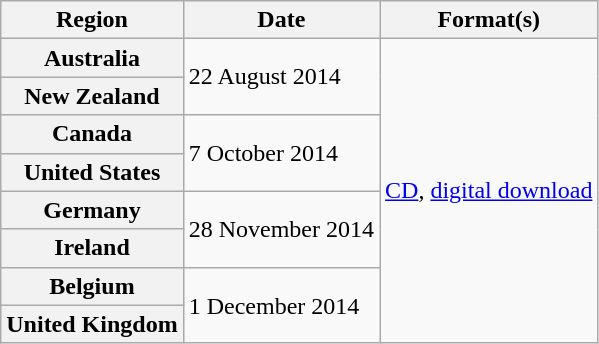<table class="wikitable plainrowheaders">
<tr>
<th scope="col">Region</th>
<th scope="col">Date</th>
<th scope="col">Format(s)</th>
</tr>
<tr>
<th scope="row">Australia</th>
<td rowspan="2">22 August 2014</td>
<td rowspan="8"><a href='#'>CD</a>, <a href='#'>digital download</a></td>
</tr>
<tr>
<th scope="row">New Zealand</th>
</tr>
<tr>
<th scope="row">Canada</th>
<td rowspan="2">7 October 2014</td>
</tr>
<tr>
<th scope="row">United States</th>
</tr>
<tr>
<th scope="row">Germany</th>
<td rowspan="2">28 November 2014</td>
</tr>
<tr>
<th scope="row">Ireland</th>
</tr>
<tr>
<th scope="row">Belgium</th>
<td rowspan="2">1 December 2014</td>
</tr>
<tr>
<th scope="row">United Kingdom</th>
</tr>
</table>
